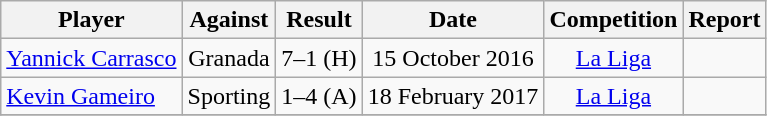<table class="wikitable" style="text-align:center">
<tr>
<th>Player</th>
<th>Against</th>
<th>Result</th>
<th>Date</th>
<th>Competition</th>
<th>Report</th>
</tr>
<tr>
<td align="left"> <a href='#'>Yannick Carrasco</a></td>
<td>Granada</td>
<td>7–1 (H)</td>
<td style="text-align:center">15 October 2016</td>
<td><a href='#'>La Liga</a></td>
<td></td>
</tr>
<tr>
<td align="left"> <a href='#'>Kevin Gameiro</a></td>
<td>Sporting</td>
<td>1–4 (A)</td>
<td style="text-align:center">18 February 2017</td>
<td><a href='#'>La Liga</a></td>
<td></td>
</tr>
<tr>
</tr>
</table>
